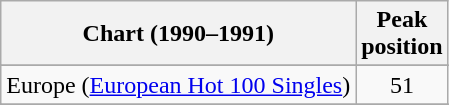<table class="wikitable sortable">
<tr>
<th>Chart (1990–1991)</th>
<th>Peak<br>position</th>
</tr>
<tr>
</tr>
<tr>
<td align="left">Europe (<a href='#'>European Hot 100 Singles</a>)</td>
<td align="center">51</td>
</tr>
<tr>
</tr>
<tr>
</tr>
</table>
